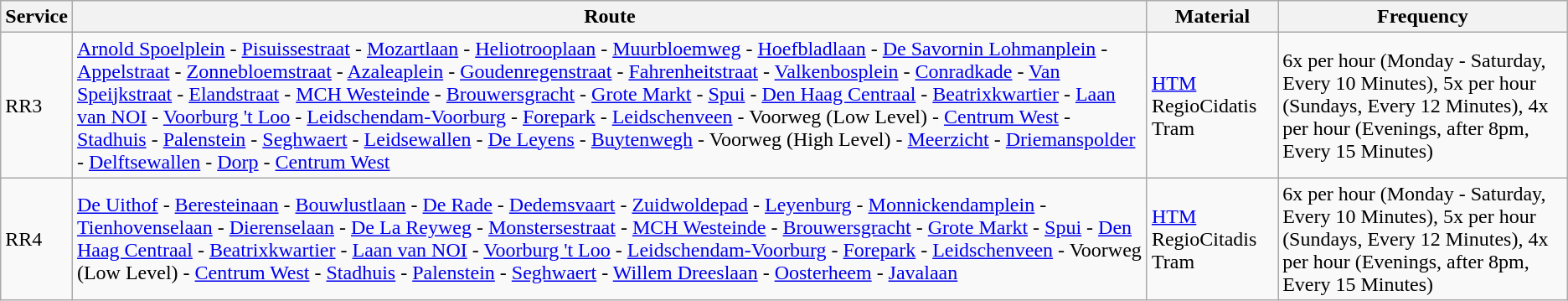<table class="wikitable vatop">
<tr>
<th>Service</th>
<th>Route</th>
<th>Material</th>
<th>Frequency</th>
</tr>
<tr>
<td>RR3</td>
<td><a href='#'>Arnold Spoelplein</a> - <a href='#'>Pisuissestraat</a> - <a href='#'>Mozartlaan</a> - <a href='#'>Heliotrooplaan</a> - <a href='#'>Muurbloemweg</a> - <a href='#'>Hoefbladlaan</a> - <a href='#'>De Savornin Lohmanplein</a> - <a href='#'>Appelstraat</a> - <a href='#'>Zonnebloemstraat</a> - <a href='#'>Azaleaplein</a> - <a href='#'>Goudenregenstraat</a> - <a href='#'>Fahrenheitstraat</a> - <a href='#'>Valkenbosplein</a> - <a href='#'>Conradkade</a> - <a href='#'>Van Speijkstraat</a> - <a href='#'>Elandstraat</a> - <a href='#'>MCH Westeinde</a> - <a href='#'>Brouwersgracht</a> - <a href='#'>Grote Markt</a> - <a href='#'>Spui</a> - <a href='#'>Den Haag Centraal</a> - <a href='#'>Beatrixkwartier</a> - <a href='#'>Laan van NOI</a> - <a href='#'>Voorburg 't Loo</a> - <a href='#'>Leidschendam-Voorburg</a> - <a href='#'>Forepark</a> - <a href='#'>Leidschenveen</a> - Voorweg (Low Level) - <a href='#'>Centrum West</a> - <a href='#'>Stadhuis</a> - <a href='#'>Palenstein</a> - <a href='#'>Seghwaert</a> - <a href='#'>Leidsewallen</a> - <a href='#'>De Leyens</a> - <a href='#'>Buytenwegh</a> - Voorweg (High Level) - <a href='#'>Meerzicht</a> - <a href='#'>Driemanspolder</a> - <a href='#'>Delftsewallen</a> - <a href='#'>Dorp</a> - <a href='#'>Centrum West</a></td>
<td><a href='#'>HTM</a> RegioCidatis Tram</td>
<td>6x per hour (Monday - Saturday, Every 10 Minutes), 5x per hour (Sundays, Every 12 Minutes), 4x per hour (Evenings, after 8pm, Every 15 Minutes)</td>
</tr>
<tr>
<td>RR4</td>
<td><a href='#'>De Uithof</a> - <a href='#'>Beresteinaan</a> - <a href='#'>Bouwlustlaan</a> - <a href='#'>De Rade</a> - <a href='#'>Dedemsvaart</a> - <a href='#'>Zuidwoldepad</a> - <a href='#'>Leyenburg</a> - <a href='#'>Monnickendamplein</a> - <a href='#'>Tienhovenselaan</a> - <a href='#'>Dierenselaan</a> - <a href='#'>De La Reyweg</a> - <a href='#'>Monstersestraat</a> - <a href='#'>MCH Westeinde</a> - <a href='#'>Brouwersgracht</a> - <a href='#'>Grote Markt</a> - <a href='#'>Spui</a> - <a href='#'>Den Haag Centraal</a> - <a href='#'>Beatrixkwartier</a> - <a href='#'>Laan van NOI</a> - <a href='#'>Voorburg 't Loo</a> - <a href='#'>Leidschendam-Voorburg</a> - <a href='#'>Forepark</a> - <a href='#'>Leidschenveen</a> - Voorweg (Low Level) - <a href='#'>Centrum West</a> - <a href='#'>Stadhuis</a> - <a href='#'>Palenstein</a> - <a href='#'>Seghwaert</a> - <a href='#'>Willem Dreeslaan</a> - <a href='#'>Oosterheem</a> - <a href='#'>Javalaan</a></td>
<td><a href='#'>HTM</a> RegioCitadis Tram</td>
<td>6x per hour (Monday - Saturday, Every 10 Minutes), 5x per hour (Sundays, Every 12 Minutes), 4x per hour (Evenings, after 8pm, Every 15 Minutes)</td>
</tr>
</table>
